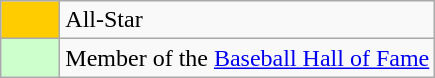<table class=wikitable>
<tr Key>
<td style="background-color:#FFCC00; border:1px solid #aaaaaa; width:2em;"></td>
<td>All-Star</td>
</tr>
<tr>
<td style="background-color:#CCFFCC; border:1px solid #aaaaaa; width:2em;"></td>
<td>Member of the <a href='#'>Baseball Hall of Fame</a></td>
</tr>
</table>
